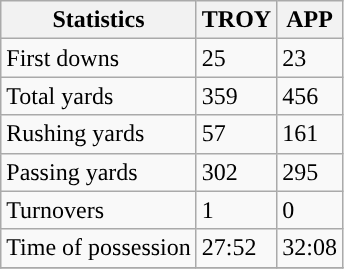<table class="wikitable" style="float: left;">
<tr>
<th>Statistics</th>
<th>TROY</th>
<th>APP</th>
</tr>
<tr>
<td>First downs</td>
<td>25</td>
<td>23</td>
</tr>
<tr>
<td>Total yards</td>
<td>359</td>
<td>456</td>
</tr>
<tr>
<td>Rushing yards</td>
<td>57</td>
<td>161</td>
</tr>
<tr>
<td>Passing yards</td>
<td>302</td>
<td>295</td>
</tr>
<tr>
<td>Turnovers</td>
<td>1</td>
<td>0</td>
</tr>
<tr>
<td>Time of possession</td>
<td>27:52</td>
<td>32:08</td>
</tr>
<tr>
</tr>
</table>
